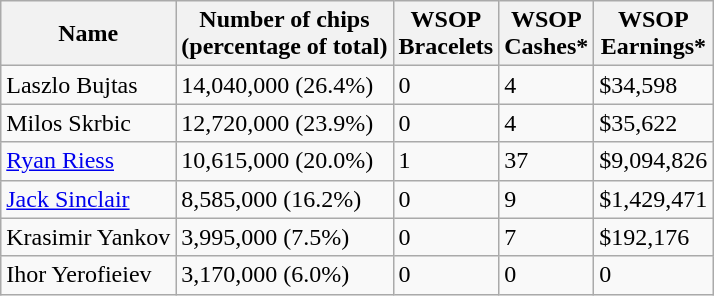<table class="wikitable sortable">
<tr>
<th>Name</th>
<th>Number of chips<br>(percentage of total)</th>
<th>WSOP<br>Bracelets</th>
<th>WSOP<br>Cashes*</th>
<th>WSOP<br>Earnings*</th>
</tr>
<tr>
<td> Laszlo Bujtas</td>
<td>14,040,000 (26.4%)</td>
<td>0</td>
<td>4</td>
<td>$34,598</td>
</tr>
<tr>
<td> Milos Skrbic</td>
<td>12,720,000 (23.9%)</td>
<td>0</td>
<td>4</td>
<td>$35,622</td>
</tr>
<tr>
<td> <a href='#'>Ryan Riess</a></td>
<td>10,615,000 (20.0%)</td>
<td>1</td>
<td>37</td>
<td>$9,094,826</td>
</tr>
<tr>
<td> <a href='#'>Jack Sinclair</a></td>
<td>8,585,000 (16.2%)</td>
<td>0</td>
<td>9</td>
<td>$1,429,471</td>
</tr>
<tr>
<td> Krasimir Yankov</td>
<td>3,995,000 (7.5%)</td>
<td>0</td>
<td>7</td>
<td>$192,176</td>
</tr>
<tr>
<td> Ihor Yerofieiev</td>
<td>3,170,000 (6.0%)</td>
<td>0</td>
<td>0</td>
<td>0</td>
</tr>
</table>
